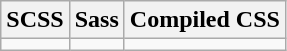<table class="wikitable">
<tr>
<th>SCSS</th>
<th>Sass</th>
<th>Compiled CSS</th>
</tr>
<tr>
<td style="vertical-align: top;"></td>
<td style="vertical-align: top;"></td>
<td></td>
</tr>
</table>
